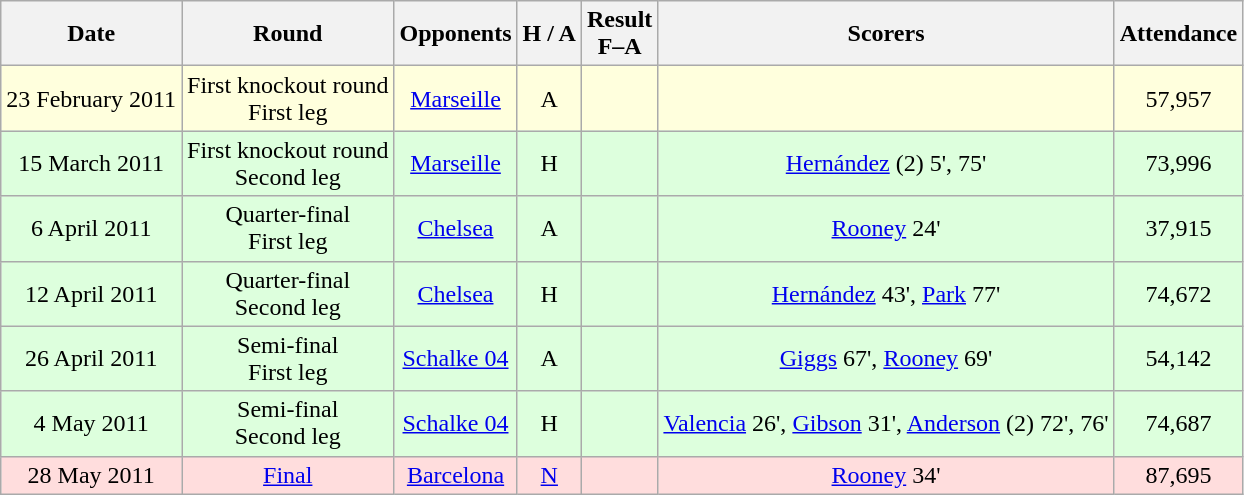<table class="wikitable" style="text-align:center">
<tr>
<th>Date</th>
<th>Round</th>
<th>Opponents</th>
<th>H / A</th>
<th>Result<br>F–A</th>
<th>Scorers</th>
<th>Attendance</th>
</tr>
<tr bgcolor="#ffffdd">
<td>23 February 2011</td>
<td>First knockout round<br>First leg</td>
<td><a href='#'>Marseille</a></td>
<td>A</td>
<td></td>
<td></td>
<td>57,957</td>
</tr>
<tr bgcolor="#ddffdd">
<td>15 March 2011</td>
<td>First knockout round<br>Second leg</td>
<td><a href='#'>Marseille</a></td>
<td>H</td>
<td></td>
<td><a href='#'>Hernández</a> (2) 5', 75'</td>
<td>73,996</td>
</tr>
<tr bgcolor="#ddffdd">
<td>6 April 2011</td>
<td>Quarter-final<br>First leg</td>
<td><a href='#'>Chelsea</a></td>
<td>A</td>
<td></td>
<td><a href='#'>Rooney</a> 24'</td>
<td>37,915</td>
</tr>
<tr bgcolor="#ddffdd">
<td>12 April 2011</td>
<td>Quarter-final<br>Second leg</td>
<td><a href='#'>Chelsea</a></td>
<td>H</td>
<td></td>
<td><a href='#'>Hernández</a> 43', <a href='#'>Park</a> 77'</td>
<td>74,672</td>
</tr>
<tr bgcolor="#ddffdd">
<td>26 April 2011</td>
<td>Semi-final<br>First leg</td>
<td><a href='#'>Schalke 04</a></td>
<td>A</td>
<td></td>
<td><a href='#'>Giggs</a> 67', <a href='#'>Rooney</a> 69'</td>
<td>54,142</td>
</tr>
<tr bgcolor="#ddffdd">
<td>4 May 2011</td>
<td>Semi-final<br>Second leg</td>
<td><a href='#'>Schalke 04</a></td>
<td>H</td>
<td></td>
<td><a href='#'>Valencia</a> 26', <a href='#'>Gibson</a> 31', <a href='#'>Anderson</a> (2) 72', 76'</td>
<td>74,687</td>
</tr>
<tr bgcolor="#ffdddd">
<td>28 May 2011</td>
<td><a href='#'>Final</a></td>
<td><a href='#'>Barcelona</a></td>
<td><a href='#'>N</a></td>
<td></td>
<td><a href='#'>Rooney</a> 34'</td>
<td>87,695</td>
</tr>
</table>
